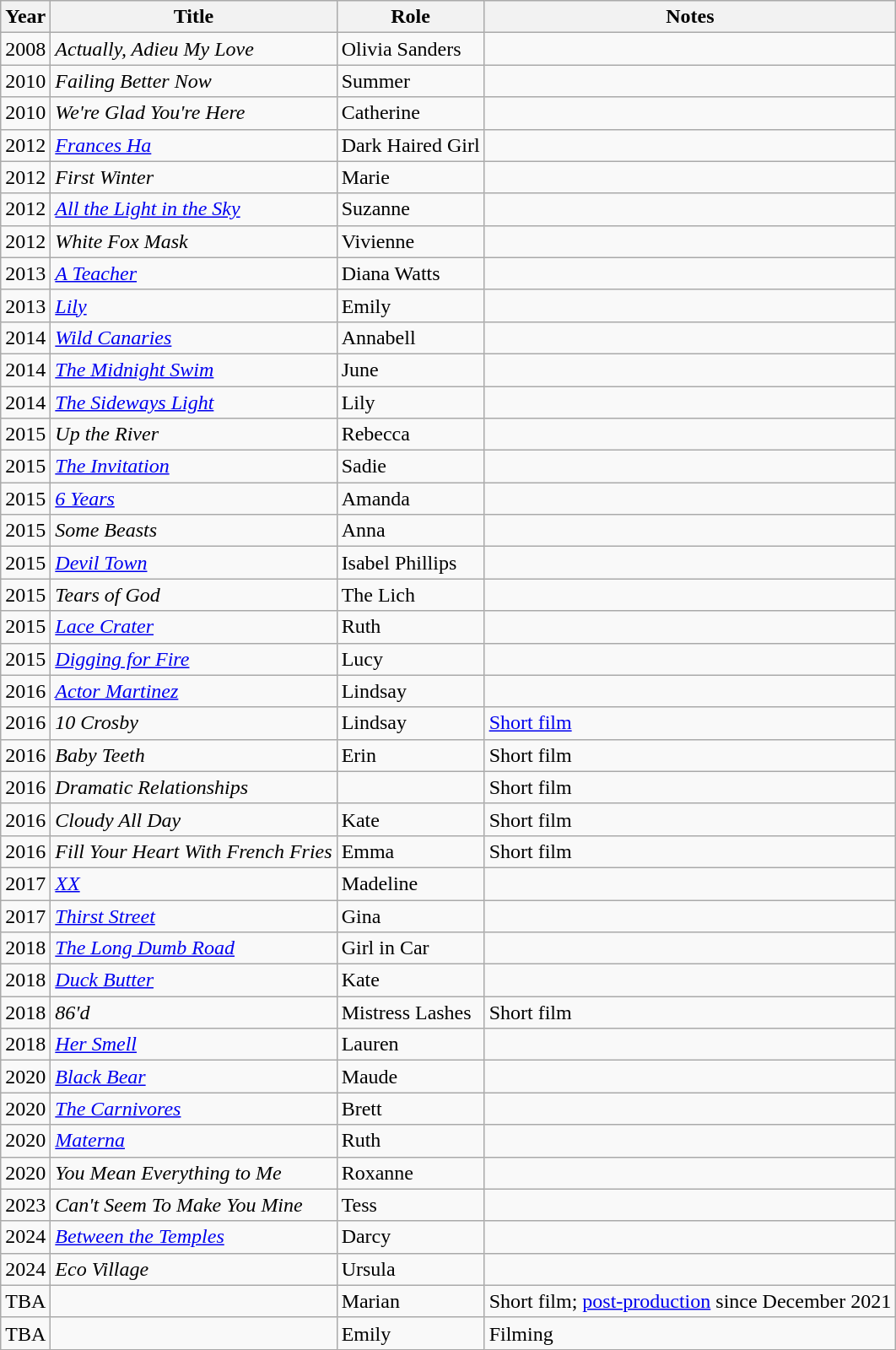<table class="wikitable sortable">
<tr>
<th>Year</th>
<th>Title</th>
<th>Role</th>
<th>Notes</th>
</tr>
<tr>
<td>2008</td>
<td><em>Actually, Adieu My Love</em></td>
<td>Olivia Sanders</td>
<td></td>
</tr>
<tr>
<td>2010</td>
<td><em>Failing Better Now</em></td>
<td>Summer</td>
<td></td>
</tr>
<tr>
<td>2010</td>
<td><em>We're Glad You're Here</em></td>
<td>Catherine</td>
<td></td>
</tr>
<tr>
<td>2012</td>
<td><em><a href='#'>Frances Ha</a></em></td>
<td>Dark Haired Girl</td>
<td></td>
</tr>
<tr>
<td>2012</td>
<td><em>First Winter</em></td>
<td>Marie</td>
<td></td>
</tr>
<tr>
<td>2012</td>
<td><em><a href='#'>All the Light in the Sky</a></em></td>
<td>Suzanne</td>
<td></td>
</tr>
<tr>
<td>2012</td>
<td><em>White Fox Mask</em></td>
<td>Vivienne</td>
<td></td>
</tr>
<tr>
<td>2013</td>
<td><em><a href='#'>A Teacher</a></em></td>
<td>Diana Watts</td>
<td></td>
</tr>
<tr>
<td>2013</td>
<td><em><a href='#'>Lily</a></em></td>
<td>Emily</td>
<td></td>
</tr>
<tr>
<td>2014</td>
<td><em><a href='#'>Wild Canaries</a></em></td>
<td>Annabell</td>
<td></td>
</tr>
<tr>
<td>2014</td>
<td><em><a href='#'>The Midnight Swim</a></em></td>
<td>June</td>
<td></td>
</tr>
<tr>
<td>2014</td>
<td><em><a href='#'>The Sideways Light</a></em></td>
<td>Lily</td>
<td></td>
</tr>
<tr>
<td>2015</td>
<td><em>Up the River</em></td>
<td>Rebecca</td>
<td></td>
</tr>
<tr>
<td>2015</td>
<td><em><a href='#'>The Invitation</a></em></td>
<td>Sadie</td>
<td></td>
</tr>
<tr>
<td>2015</td>
<td><em><a href='#'>6 Years</a></em></td>
<td>Amanda</td>
<td></td>
</tr>
<tr>
<td>2015</td>
<td><em>Some Beasts</em></td>
<td>Anna</td>
<td></td>
</tr>
<tr>
<td>2015</td>
<td><em><a href='#'>Devil Town</a></em></td>
<td>Isabel Phillips</td>
<td></td>
</tr>
<tr>
<td>2015</td>
<td><em>Tears of God</em></td>
<td>The Lich</td>
<td></td>
</tr>
<tr>
<td>2015</td>
<td><em><a href='#'>Lace Crater</a></em></td>
<td>Ruth</td>
<td></td>
</tr>
<tr>
<td>2015</td>
<td><em><a href='#'>Digging for Fire</a></em></td>
<td>Lucy</td>
<td></td>
</tr>
<tr>
<td>2016</td>
<td><em><a href='#'>Actor Martinez</a></em></td>
<td>Lindsay</td>
<td></td>
</tr>
<tr>
<td>2016</td>
<td><em>10 Crosby</em></td>
<td>Lindsay</td>
<td><a href='#'>Short film</a></td>
</tr>
<tr>
<td>2016</td>
<td><em>Baby Teeth</em></td>
<td>Erin</td>
<td>Short film</td>
</tr>
<tr>
<td>2016</td>
<td><em>Dramatic Relationships</em></td>
<td></td>
<td>Short film</td>
</tr>
<tr>
<td>2016</td>
<td><em>Cloudy All Day</em></td>
<td>Kate</td>
<td>Short film</td>
</tr>
<tr>
<td>2016</td>
<td><em>Fill Your Heart With French Fries</em></td>
<td>Emma</td>
<td>Short film</td>
</tr>
<tr>
<td>2017</td>
<td><em><a href='#'>XX</a></em></td>
<td>Madeline</td>
<td></td>
</tr>
<tr>
<td>2017</td>
<td><em><a href='#'>Thirst Street</a></em></td>
<td>Gina</td>
<td></td>
</tr>
<tr>
<td>2018</td>
<td><em><a href='#'>The Long Dumb Road</a></em></td>
<td>Girl in Car</td>
<td></td>
</tr>
<tr>
<td>2018</td>
<td><em><a href='#'>Duck Butter</a></em></td>
<td>Kate</td>
<td></td>
</tr>
<tr>
<td>2018</td>
<td><em>86'd</em></td>
<td>Mistress Lashes</td>
<td>Short film</td>
</tr>
<tr>
<td>2018</td>
<td><em><a href='#'>Her Smell</a></em></td>
<td>Lauren</td>
<td></td>
</tr>
<tr>
<td>2020</td>
<td><em><a href='#'>Black Bear</a></em></td>
<td>Maude</td>
<td></td>
</tr>
<tr>
<td>2020</td>
<td><em><a href='#'>The Carnivores</a></em></td>
<td>Brett</td>
<td></td>
</tr>
<tr>
<td>2020</td>
<td><em><a href='#'>Materna</a></em></td>
<td>Ruth</td>
<td></td>
</tr>
<tr>
<td>2020</td>
<td><em>You Mean Everything to Me</em></td>
<td>Roxanne</td>
<td></td>
</tr>
<tr>
<td>2023</td>
<td><em>Can't Seem To Make You Mine</em></td>
<td>Tess</td>
<td></td>
</tr>
<tr>
<td>2024</td>
<td><em><a href='#'>Between the Temples</a></em></td>
<td>Darcy</td>
<td></td>
</tr>
<tr>
<td>2024</td>
<td><em>Eco Village</em></td>
<td>Ursula</td>
<td></td>
</tr>
<tr>
<td>TBA</td>
<td></td>
<td>Marian</td>
<td>Short film; <a href='#'>post-production</a> since December 2021</td>
</tr>
<tr>
<td>TBA</td>
<td></td>
<td>Emily</td>
<td>Filming</td>
</tr>
</table>
